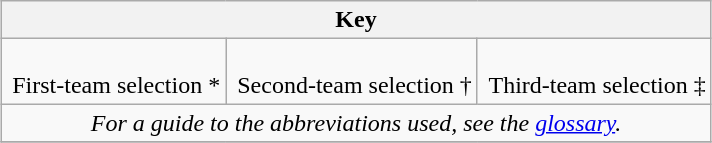<table class="wikitable" style="margin:1em auto;">
<tr>
<th colspan=3>Key</th>
</tr>
<tr>
<td><br> First-team selection *<br></td>
<td><br> Second-team selection †<br></td>
<td><br> Third-team selection ‡<br></td>
</tr>
<tr>
<td colspan=3 style="text-align:center;"><em>For a guide to the abbreviations used, see the <a href='#'>glossary</a>.</em></td>
</tr>
<tr>
</tr>
</table>
